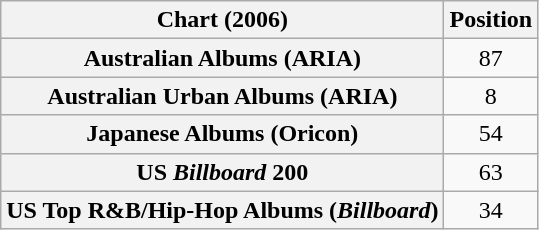<table class="wikitable sortable plainrowheaders" style="text-align:center">
<tr>
<th scope="col">Chart (2006)</th>
<th scope="col">Position</th>
</tr>
<tr>
<th scope="row">Australian Albums (ARIA)</th>
<td>87</td>
</tr>
<tr>
<th scope="row">Australian Urban Albums (ARIA)</th>
<td>8</td>
</tr>
<tr>
<th scope="row">Japanese Albums (Oricon)</th>
<td>54</td>
</tr>
<tr>
<th scope="row">US <em>Billboard</em> 200</th>
<td>63</td>
</tr>
<tr>
<th scope="row">US Top R&B/Hip-Hop Albums (<em>Billboard</em>)</th>
<td>34</td>
</tr>
</table>
